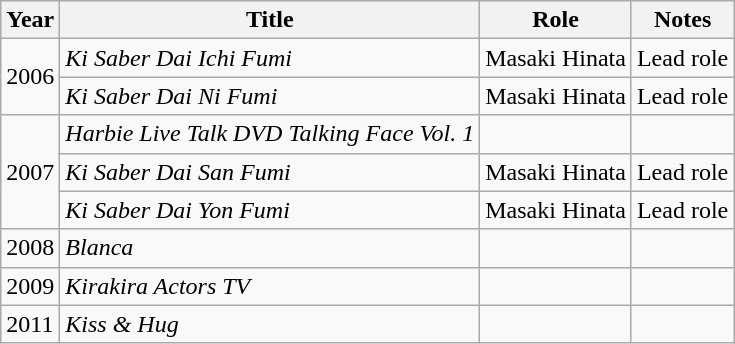<table class="wikitable">
<tr>
<th>Year</th>
<th>Title</th>
<th>Role</th>
<th>Notes</th>
</tr>
<tr>
<td rowspan="2">2006</td>
<td><em>Ki Saber Dai Ichi Fumi</em></td>
<td>Masaki Hinata</td>
<td>Lead role</td>
</tr>
<tr>
<td><em>Ki Saber Dai Ni Fumi</em></td>
<td>Masaki Hinata</td>
<td>Lead role</td>
</tr>
<tr>
<td rowspan="3">2007</td>
<td><em>Harbie Live Talk DVD Talking Face Vol. 1</em></td>
<td></td>
<td></td>
</tr>
<tr>
<td><em>Ki Saber Dai San Fumi</em></td>
<td>Masaki Hinata</td>
<td>Lead role</td>
</tr>
<tr>
<td><em>Ki Saber Dai Yon Fumi</em></td>
<td>Masaki Hinata</td>
<td>Lead role</td>
</tr>
<tr>
<td>2008</td>
<td><em>Blanca</em></td>
<td></td>
<td></td>
</tr>
<tr>
<td>2009</td>
<td><em>Kirakira Actors TV</em></td>
<td></td>
<td></td>
</tr>
<tr>
<td>2011</td>
<td><em>Kiss & Hug</em></td>
<td></td>
<td></td>
</tr>
</table>
